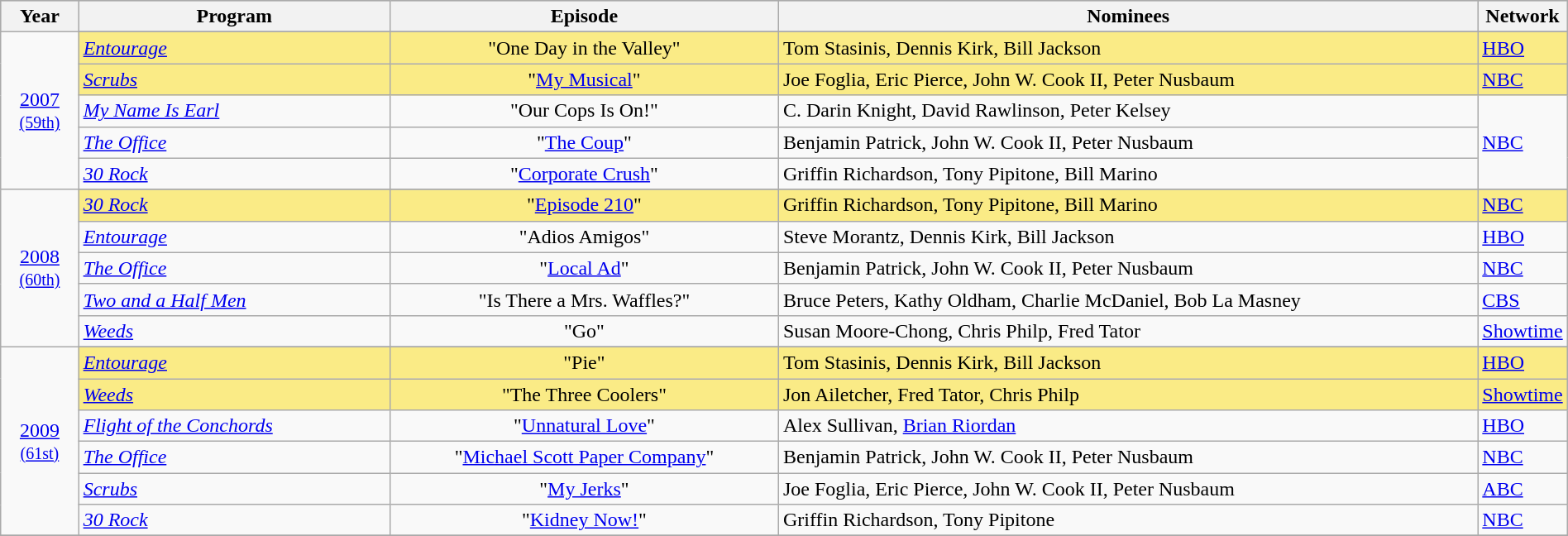<table class="wikitable" style="width:100%">
<tr bgcolor="#bebebe">
<th width="5%">Year</th>
<th width="20%">Program</th>
<th width="25%">Episode</th>
<th width="45%">Nominees</th>
<th width="5%">Network</th>
</tr>
<tr>
<td rowspan=6 style="text-align:center"><a href='#'>2007</a><br><small><a href='#'>(59th)</a></small><br></td>
</tr>
<tr style="background:#FAEB86">
<td><em><a href='#'>Entourage</a></em></td>
<td align=center>"One Day in the Valley"</td>
<td>Tom Stasinis, Dennis Kirk, Bill Jackson</td>
<td><a href='#'>HBO</a></td>
</tr>
<tr style="background:#FAEB86">
<td><em><a href='#'>Scrubs</a></em></td>
<td align=center>"<a href='#'>My Musical</a>"</td>
<td>Joe Foglia, Eric Pierce, John W. Cook II, Peter Nusbaum</td>
<td><a href='#'>NBC</a></td>
</tr>
<tr>
<td><em><a href='#'>My Name Is Earl</a></em></td>
<td align=center>"Our Cops Is On!"</td>
<td>C. Darin Knight, David Rawlinson, Peter Kelsey</td>
<td rowspan=3><a href='#'>NBC</a></td>
</tr>
<tr>
<td><em><a href='#'>The Office</a></em></td>
<td align=center>"<a href='#'>The Coup</a>"</td>
<td>Benjamin Patrick, John W. Cook II, Peter Nusbaum</td>
</tr>
<tr>
<td><em><a href='#'>30 Rock</a></em></td>
<td align=center>"<a href='#'>Corporate Crush</a>"</td>
<td>Griffin Richardson, Tony Pipitone, Bill Marino</td>
</tr>
<tr>
<td rowspan=6 style="text-align:center"><a href='#'>2008</a><br><small><a href='#'>(60th)</a></small><br></td>
</tr>
<tr style="background:#FAEB86">
<td><em><a href='#'>30 Rock</a></em></td>
<td align=center>"<a href='#'>Episode 210</a>"</td>
<td>Griffin Richardson, Tony Pipitone, Bill Marino</td>
<td><a href='#'>NBC</a></td>
</tr>
<tr>
<td><em><a href='#'>Entourage</a></em></td>
<td align=center>"Adios Amigos"</td>
<td>Steve Morantz, Dennis Kirk, Bill Jackson</td>
<td><a href='#'>HBO</a></td>
</tr>
<tr>
<td><em><a href='#'>The Office</a></em></td>
<td align=center>"<a href='#'>Local Ad</a>"</td>
<td>Benjamin Patrick, John W. Cook II, Peter Nusbaum</td>
<td><a href='#'>NBC</a></td>
</tr>
<tr>
<td><em><a href='#'>Two and a Half Men</a></em></td>
<td align=center>"Is There a Mrs. Waffles?"</td>
<td>Bruce Peters, Kathy Oldham, Charlie McDaniel, Bob La Masney</td>
<td><a href='#'>CBS</a></td>
</tr>
<tr>
<td><em><a href='#'>Weeds</a></em></td>
<td align=center>"Go"</td>
<td>Susan Moore-Chong, Chris Philp, Fred Tator</td>
<td><a href='#'>Showtime</a></td>
</tr>
<tr>
<td rowspan=7 style="text-align:center"><a href='#'>2009</a><br><small><a href='#'>(61st)</a></small><br></td>
</tr>
<tr style="background:#FAEB86">
<td><em><a href='#'>Entourage</a></em></td>
<td align=center>"Pie"</td>
<td>Tom Stasinis, Dennis Kirk, Bill Jackson</td>
<td><a href='#'>HBO</a></td>
</tr>
<tr style="background:#FAEB86">
<td><em><a href='#'>Weeds</a></em></td>
<td align=center>"The Three Coolers"</td>
<td>Jon Ailetcher, Fred Tator, Chris Philp</td>
<td><a href='#'>Showtime</a></td>
</tr>
<tr>
<td><em><a href='#'>Flight of the Conchords</a></em></td>
<td align=center>"<a href='#'>Unnatural Love</a>"</td>
<td>Alex Sullivan, <a href='#'>Brian Riordan</a></td>
<td><a href='#'>HBO</a></td>
</tr>
<tr>
<td><em><a href='#'>The Office</a></em></td>
<td align=center>"<a href='#'>Michael Scott Paper Company</a>"</td>
<td>Benjamin Patrick, John W. Cook II, Peter Nusbaum</td>
<td><a href='#'>NBC</a></td>
</tr>
<tr>
<td><em><a href='#'>Scrubs</a></em></td>
<td align=center>"<a href='#'>My Jerks</a>"</td>
<td>Joe Foglia, Eric Pierce, John W. Cook II, Peter Nusbaum</td>
<td><a href='#'>ABC</a></td>
</tr>
<tr>
<td><em><a href='#'>30 Rock</a></em></td>
<td align=center>"<a href='#'>Kidney Now!</a>"</td>
<td>Griffin Richardson, Tony Pipitone</td>
<td><a href='#'>NBC</a></td>
</tr>
<tr>
</tr>
</table>
